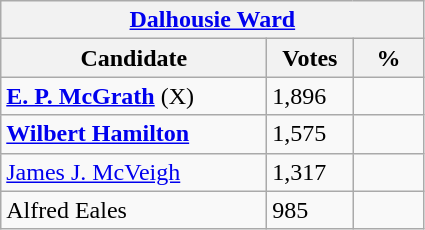<table class="wikitable">
<tr>
<th colspan="3"><a href='#'>Dalhousie Ward</a></th>
</tr>
<tr>
<th style="width: 170px">Candidate</th>
<th style="width: 50px">Votes</th>
<th style="width: 40px">%</th>
</tr>
<tr>
<td><strong><a href='#'>E. P. McGrath</a></strong> (X)</td>
<td>1,896</td>
<td></td>
</tr>
<tr>
<td><strong><a href='#'>Wilbert Hamilton</a></strong></td>
<td>1,575</td>
<td></td>
</tr>
<tr>
<td><a href='#'>James J. McVeigh</a></td>
<td>1,317</td>
<td></td>
</tr>
<tr>
<td>Alfred Eales</td>
<td>985</td>
<td></td>
</tr>
</table>
